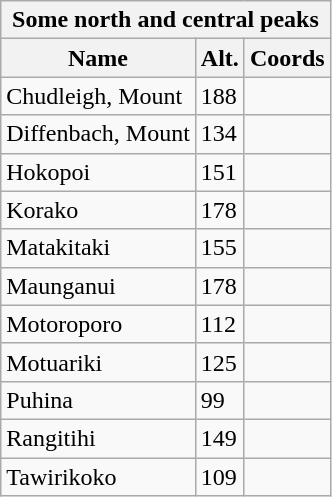<table class="wikitable">
<tr>
<th colspan=3>Some north and central peaks</th>
</tr>
<tr>
<th>Name</th>
<th>Alt.</th>
<th>Coords</th>
</tr>
<tr>
<td>Chudleigh, Mount</td>
<td>188</td>
<td></td>
</tr>
<tr>
<td>Diffenbach, Mount</td>
<td>134</td>
<td></td>
</tr>
<tr>
<td>Hokopoi</td>
<td>151</td>
<td></td>
</tr>
<tr>
<td>Korako</td>
<td>178</td>
<td></td>
</tr>
<tr>
<td>Matakitaki</td>
<td>155</td>
<td></td>
</tr>
<tr>
<td>Maunganui</td>
<td>178</td>
<td></td>
</tr>
<tr>
<td>Motoroporo</td>
<td>112</td>
<td></td>
</tr>
<tr>
<td>Motuariki</td>
<td>125</td>
<td></td>
</tr>
<tr>
<td>Puhina</td>
<td>99</td>
<td></td>
</tr>
<tr>
<td>Rangitihi</td>
<td>149</td>
<td></td>
</tr>
<tr>
<td>Tawirikoko</td>
<td>109</td>
<td></td>
</tr>
</table>
